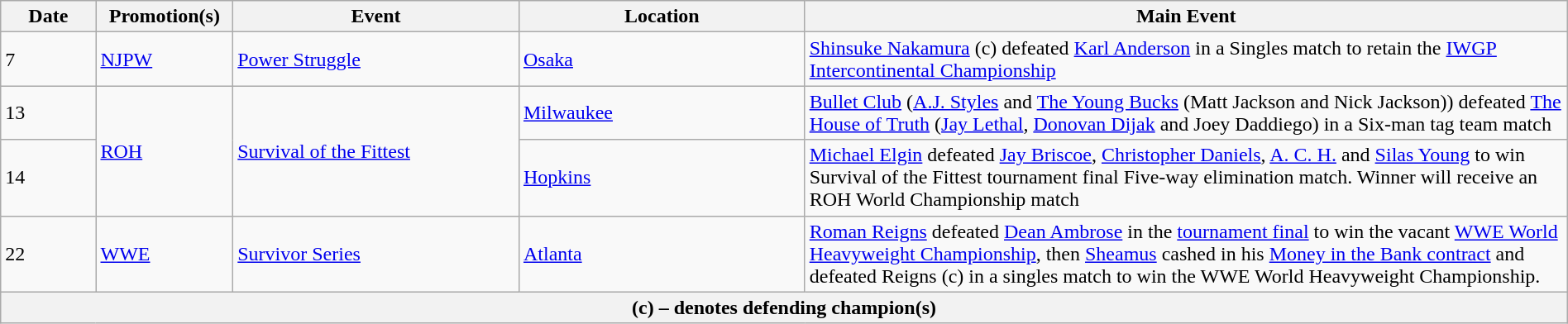<table class="wikitable" style="width:100%;">
<tr>
<th width=5%>Date</th>
<th width=5%>Promotion(s)</th>
<th width=15%>Event</th>
<th width=15%>Location</th>
<th width=40%>Main Event</th>
</tr>
<tr>
<td>7</td>
<td><a href='#'>NJPW</a></td>
<td><a href='#'>Power Struggle</a></td>
<td><a href='#'>Osaka</a></td>
<td><a href='#'>Shinsuke Nakamura</a> (c) defeated <a href='#'>Karl Anderson</a> in a Singles match to retain the <a href='#'>IWGP Intercontinental Championship</a></td>
</tr>
<tr>
<td>13</td>
<td rowspan=2><a href='#'>ROH</a></td>
<td rowspan=2><a href='#'>Survival of the Fittest</a></td>
<td><a href='#'>Milwaukee</a></td>
<td><a href='#'>Bullet Club</a> (<a href='#'>A.J. Styles</a> and <a href='#'>The Young Bucks</a> (Matt Jackson and Nick Jackson)) defeated <a href='#'>The House of Truth</a> (<a href='#'>Jay Lethal</a>, <a href='#'>Donovan Dijak</a> and Joey Daddiego) in a Six-man tag team match</td>
</tr>
<tr>
<td>14</td>
<td><a href='#'>Hopkins</a></td>
<td><a href='#'>Michael Elgin</a> defeated <a href='#'>Jay Briscoe</a>, <a href='#'>Christopher Daniels</a>, <a href='#'>A. C. H.</a> and <a href='#'>Silas Young</a> to win Survival of the Fittest tournament final Five-way elimination match. Winner will receive an ROH World Championship match</td>
</tr>
<tr>
<td>22</td>
<td><a href='#'>WWE</a></td>
<td><a href='#'>Survivor Series</a></td>
<td><a href='#'>Atlanta</a></td>
<td><a href='#'>Roman Reigns</a> defeated <a href='#'>Dean Ambrose</a> in the <a href='#'>tournament final</a> to win the vacant <a href='#'>WWE World Heavyweight Championship</a>, then <a href='#'>Sheamus</a> cashed in his <a href='#'>Money in the Bank contract</a> and defeated Reigns (c) in a singles match to win the WWE World Heavyweight Championship.</td>
</tr>
<tr>
<th colspan="6">(c) – denotes defending champion(s)</th>
</tr>
</table>
